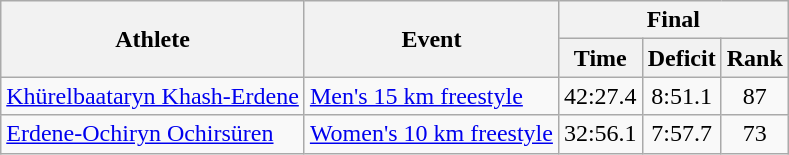<table class="wikitable">
<tr>
<th rowspan="2">Athlete</th>
<th rowspan="2">Event</th>
<th colspan="3">Final</th>
</tr>
<tr>
<th>Time</th>
<th>Deficit</th>
<th>Rank</th>
</tr>
<tr>
<td><a href='#'>Khürelbaataryn Khash-Erdene</a></td>
<td><a href='#'>Men's 15 km freestyle</a></td>
<td align="center">42:27.4</td>
<td align="center">8:51.1</td>
<td align="center">87</td>
</tr>
<tr>
<td><a href='#'>Erdene-Ochiryn Ochirsüren</a></td>
<td><a href='#'>Women's 10 km freestyle</a></td>
<td align="center">32:56.1</td>
<td align="center">7:57.7</td>
<td align="center">73</td>
</tr>
</table>
